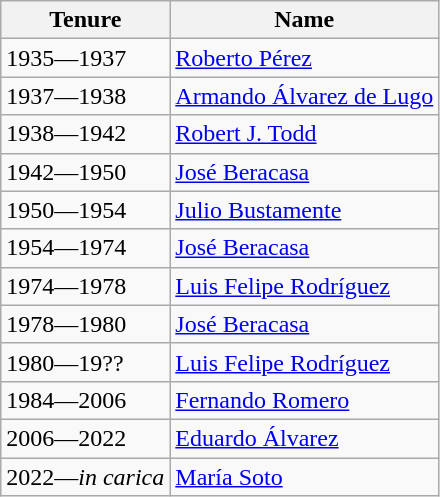<table class="wikitable sortable">
<tr>
<th>Tenure</th>
<th>Name</th>
</tr>
<tr>
<td>1935—1937</td>
<td><a href='#'>Roberto Pérez</a></td>
</tr>
<tr>
<td>1937—1938</td>
<td><a href='#'>Armando Álvarez de Lugo</a></td>
</tr>
<tr>
<td>1938—1942</td>
<td><a href='#'>Robert J. Todd</a></td>
</tr>
<tr>
<td>1942—1950</td>
<td><a href='#'>José Beracasa</a></td>
</tr>
<tr>
<td>1950—1954</td>
<td><a href='#'>Julio Bustamente</a></td>
</tr>
<tr>
<td>1954—1974</td>
<td><a href='#'>José Beracasa</a></td>
</tr>
<tr>
<td>1974—1978</td>
<td><a href='#'>Luis Felipe Rodríguez</a></td>
</tr>
<tr>
<td>1978—1980</td>
<td><a href='#'>José Beracasa</a></td>
</tr>
<tr>
<td>1980—19??</td>
<td><a href='#'>Luis Felipe Rodríguez</a></td>
</tr>
<tr>
<td>1984—2006</td>
<td><a href='#'>Fernando Romero</a></td>
</tr>
<tr>
<td>2006—2022</td>
<td><a href='#'>Eduardo Álvarez</a></td>
</tr>
<tr>
<td>2022—<em>in carica</em></td>
<td><a href='#'>María Soto</a></td>
</tr>
</table>
